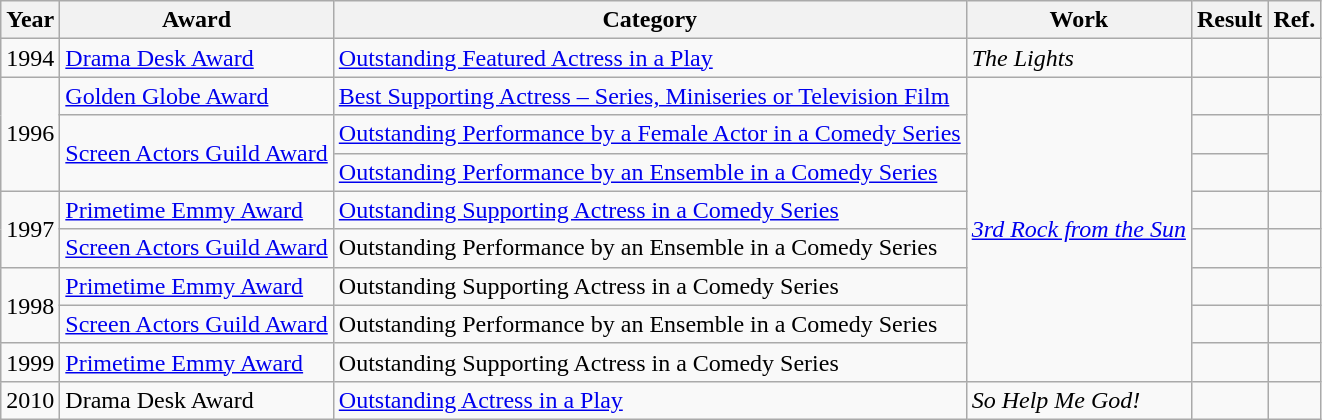<table class="wikitable">
<tr>
<th>Year</th>
<th>Award</th>
<th>Category</th>
<th>Work</th>
<th>Result</th>
<th>Ref.</th>
</tr>
<tr>
<td>1994</td>
<td><a href='#'>Drama Desk Award</a></td>
<td><a href='#'>Outstanding Featured Actress in a Play</a></td>
<td><em>The Lights</em></td>
<td></td>
<td></td>
</tr>
<tr>
<td rowspan=3>1996</td>
<td><a href='#'>Golden Globe Award</a></td>
<td><a href='#'>Best Supporting Actress – Series, Miniseries or Television Film</a></td>
<td rowspan=8><em><a href='#'>3rd Rock from the Sun</a></em></td>
<td></td>
<td></td>
</tr>
<tr>
<td rowspan=2><a href='#'>Screen Actors Guild Award</a></td>
<td><a href='#'>Outstanding Performance by a Female Actor in a Comedy Series</a></td>
<td></td>
<td rowspan=2></td>
</tr>
<tr>
<td><a href='#'>Outstanding Performance by an Ensemble in a Comedy Series</a></td>
<td></td>
</tr>
<tr>
<td rowspan=2>1997</td>
<td><a href='#'>Primetime Emmy Award</a></td>
<td><a href='#'>Outstanding Supporting Actress in a Comedy Series</a></td>
<td></td>
<td></td>
</tr>
<tr>
<td><a href='#'>Screen Actors Guild Award</a></td>
<td>Outstanding Performance by an Ensemble in a Comedy Series</td>
<td></td>
<td></td>
</tr>
<tr>
<td rowspan=2>1998</td>
<td><a href='#'>Primetime Emmy Award</a></td>
<td>Outstanding Supporting Actress in a Comedy Series</td>
<td></td>
<td></td>
</tr>
<tr>
<td><a href='#'>Screen Actors Guild Award</a></td>
<td>Outstanding Performance by an Ensemble in a Comedy Series</td>
<td></td>
<td></td>
</tr>
<tr>
<td>1999</td>
<td><a href='#'>Primetime Emmy Award</a></td>
<td>Outstanding Supporting Actress in a Comedy Series</td>
<td></td>
<td></td>
</tr>
<tr>
<td>2010</td>
<td>Drama Desk Award</td>
<td><a href='#'>Outstanding Actress in a Play</a></td>
<td><em>So Help Me God!</em></td>
<td></td>
<td></td>
</tr>
</table>
